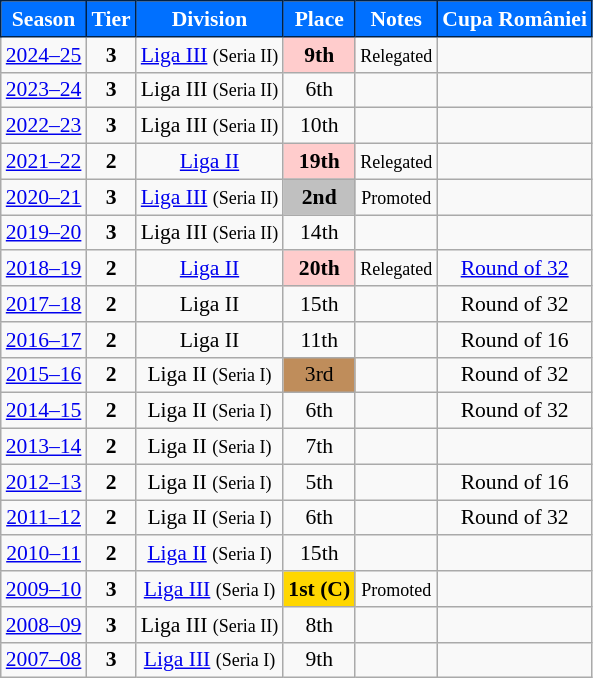<table class="wikitable" style="text-align:center; font-size:90%">
<tr>
<th style="background:#0070FF;color:#FFFFFF;border:1px solid #002147;">Season</th>
<th style="background:#0070FF;color:#FFFFFF;border:1px solid #002147;">Tier</th>
<th style="background:#0070FF;color:#FFFFFF;border:1px solid #002147;">Division</th>
<th style="background:#0070FF;color:#FFFFFF;border:1px solid #002147;">Place</th>
<th style="background:#0070FF;color:#FFFFFF;border:1px solid #002147;">Notes</th>
<th style="background:#0070FF;color:#FFFFFF;border:1px solid #002147;">Cupa României</th>
</tr>
<tr>
<td><a href='#'>2024–25</a></td>
<td><strong>3</strong></td>
<td><a href='#'>Liga III</a> <small>(Seria II)</small></td>
<td align=center bgcolor=#FFCCCC><strong>9th</strong></td>
<td><small>Relegated</small></td>
<td></td>
</tr>
<tr>
<td><a href='#'>2023–24</a></td>
<td><strong>3</strong></td>
<td>Liga III <small>(Seria II)</small></td>
<td>6th</td>
<td></td>
<td></td>
</tr>
<tr>
<td><a href='#'>2022–23</a></td>
<td><strong>3</strong></td>
<td>Liga III <small>(Seria II)</small></td>
<td>10th</td>
<td></td>
<td></td>
</tr>
<tr>
<td><a href='#'>2021–22</a></td>
<td><strong>2</strong></td>
<td><a href='#'>Liga II</a></td>
<td align=center bgcolor=#FFCCCC><strong>19th</strong></td>
<td><small>Relegated</small></td>
<td></td>
</tr>
<tr>
<td><a href='#'>2020–21</a></td>
<td><strong>3</strong></td>
<td><a href='#'>Liga III</a> <small>(Seria II)</small></td>
<td align=center bgcolor=silver><strong>2nd</strong></td>
<td><small>Promoted</small></td>
<td></td>
</tr>
<tr>
<td><a href='#'>2019–20</a></td>
<td><strong>3</strong></td>
<td>Liga III <small>(Seria II)</small></td>
<td>14th</td>
<td></td>
<td></td>
</tr>
<tr>
<td><a href='#'>2018–19</a></td>
<td><strong>2</strong></td>
<td><a href='#'>Liga II</a></td>
<td align=center bgcolor=#FFCCCC><strong>20th</strong></td>
<td><small>Relegated</small></td>
<td><a href='#'>Round of 32</a></td>
</tr>
<tr>
<td><a href='#'>2017–18</a></td>
<td><strong>2</strong></td>
<td>Liga II</td>
<td>15th</td>
<td></td>
<td>Round of 32</td>
</tr>
<tr>
<td><a href='#'>2016–17</a></td>
<td><strong>2</strong></td>
<td>Liga II</td>
<td>11th</td>
<td></td>
<td>Round of 16</td>
</tr>
<tr>
<td><a href='#'>2015–16</a></td>
<td><strong>2</strong></td>
<td>Liga II <small>(Seria I)</small></td>
<td align=center bgcolor=#BF8D5B>3rd</td>
<td></td>
<td>Round of 32</td>
</tr>
<tr>
<td><a href='#'>2014–15</a></td>
<td><strong>2</strong></td>
<td>Liga II <small>(Seria I)</small></td>
<td>6th</td>
<td></td>
<td>Round of 32</td>
</tr>
<tr>
<td><a href='#'>2013–14</a></td>
<td><strong>2</strong></td>
<td>Liga II <small>(Seria I)</small></td>
<td>7th</td>
<td></td>
<td></td>
</tr>
<tr>
<td><a href='#'>2012–13</a></td>
<td><strong>2</strong></td>
<td>Liga II <small>(Seria I)</small></td>
<td>5th</td>
<td></td>
<td>Round of 16</td>
</tr>
<tr>
<td><a href='#'>2011–12</a></td>
<td><strong>2</strong></td>
<td>Liga II <small>(Seria I)</small></td>
<td>6th</td>
<td></td>
<td>Round of 32</td>
</tr>
<tr>
<td><a href='#'>2010–11</a></td>
<td><strong>2</strong></td>
<td><a href='#'>Liga II</a> <small>(Seria I)</small></td>
<td>15th</td>
<td></td>
<td></td>
</tr>
<tr>
<td><a href='#'>2009–10</a></td>
<td><strong>3</strong></td>
<td><a href='#'>Liga III</a> <small>(Seria I)</small></td>
<td align=center bgcolor=gold><strong>1st</strong> <strong>(C)</strong></td>
<td><small>Promoted</small></td>
<td></td>
</tr>
<tr>
<td><a href='#'>2008–09</a></td>
<td><strong>3</strong></td>
<td>Liga III <small>(Seria II)</small></td>
<td>8th</td>
<td></td>
<td></td>
</tr>
<tr>
<td><a href='#'>2007–08</a></td>
<td><strong>3</strong></td>
<td><a href='#'>Liga III</a> <small>(Seria I)</small></td>
<td>9th</td>
<td></td>
<td></td>
</tr>
</table>
